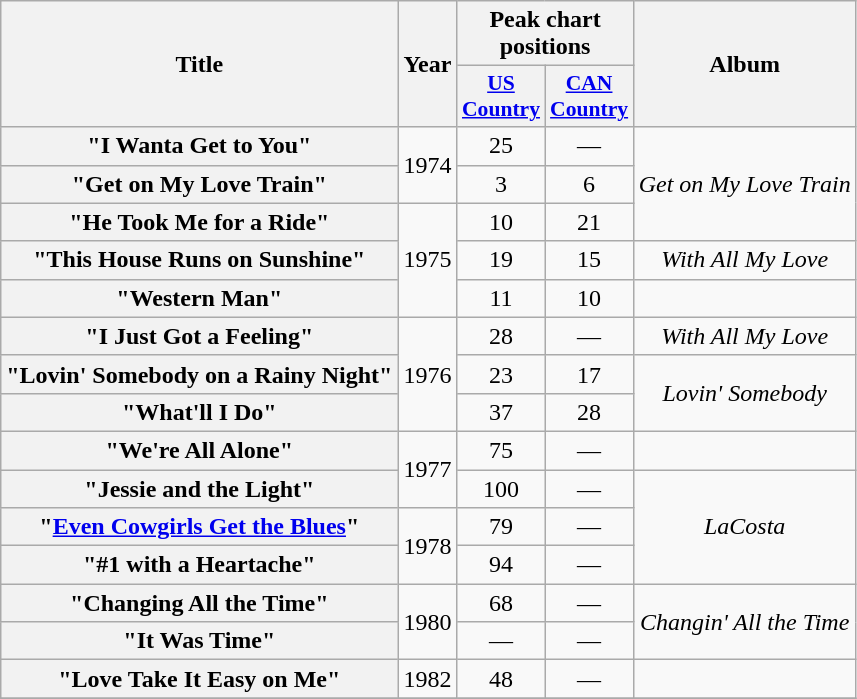<table class="wikitable plainrowheaders" style="text-align:center;">
<tr>
<th scope="col" rowspan="2">Title</th>
<th scope="col" rowspan="2">Year</th>
<th scope="col" colspan="2">Peak chart<br>positions</th>
<th scope="col" rowspan="2">Album</th>
</tr>
<tr>
<th scope="col" style="width:3em;font-size:90%;"><a href='#'>US<br>Country</a><br></th>
<th scope="col" style="width:3em;font-size:90%;"><a href='#'>CAN<br>Country</a></th>
</tr>
<tr>
<th scope = "row">"I Wanta Get to You"</th>
<td rowspan=2>1974</td>
<td>25</td>
<td>—</td>
<td rowspan=3><em>Get on My Love Train</em></td>
</tr>
<tr>
<th scope = "row">"Get on My Love Train"</th>
<td>3</td>
<td>6</td>
</tr>
<tr>
<th scope = "row">"He Took Me for a Ride"</th>
<td rowspan=3>1975</td>
<td>10</td>
<td>21</td>
</tr>
<tr>
<th scope = "row">"This House Runs on Sunshine"</th>
<td>19</td>
<td>15</td>
<td><em>With All My Love</em></td>
</tr>
<tr>
<th scope = "row">"Western Man"</th>
<td>11</td>
<td>10</td>
<td></td>
</tr>
<tr>
<th scope = "row">"I Just Got a Feeling"</th>
<td rowspan=3>1976</td>
<td>28</td>
<td>—</td>
<td><em>With All My Love</em></td>
</tr>
<tr>
<th scope = "row">"Lovin' Somebody on a Rainy Night"</th>
<td>23</td>
<td>17</td>
<td rowspan=2><em>Lovin' Somebody</em></td>
</tr>
<tr>
<th scope = "row">"What'll I Do"</th>
<td>37</td>
<td>28</td>
</tr>
<tr>
<th scope = "row">"We're All Alone"</th>
<td rowspan=2>1977</td>
<td>75</td>
<td>—</td>
<td></td>
</tr>
<tr>
<th scope = "row">"Jessie and the Light"</th>
<td>100</td>
<td>—</td>
<td rowspan=3><em>LaCosta</em></td>
</tr>
<tr>
<th scope = "row">"<a href='#'>Even Cowgirls Get the Blues</a>"</th>
<td rowspan=2>1978</td>
<td>79</td>
<td>—</td>
</tr>
<tr>
<th scope = "row">"#1 with a Heartache"</th>
<td>94</td>
<td>—</td>
</tr>
<tr>
<th scope = "row">"Changing All the Time"</th>
<td rowspan = "2">1980</td>
<td>68</td>
<td>—</td>
<td rowspan = "2"><em>Changin' All the Time</em></td>
</tr>
<tr>
<th scope = "row">"It Was Time"</th>
<td>—</td>
<td>—</td>
</tr>
<tr>
<th scope = "row">"Love Take It Easy on Me"</th>
<td>1982</td>
<td>48</td>
<td>—</td>
<td></td>
</tr>
<tr>
</tr>
</table>
